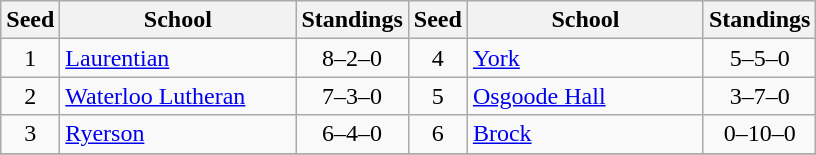<table class="wikitable">
<tr>
<th>Seed</th>
<th style="width:150px">School</th>
<th>Standings</th>
<th>Seed</th>
<th style="width:150px">School</th>
<th>Standings</th>
</tr>
<tr>
<td align=center>1</td>
<td><a href='#'>Laurentian</a></td>
<td align=center>8–2–0</td>
<td align=center>4</td>
<td><a href='#'>York</a></td>
<td align=center>5–5–0</td>
</tr>
<tr>
<td align=center>2</td>
<td><a href='#'>Waterloo Lutheran</a></td>
<td align=center>7–3–0</td>
<td align=center>5</td>
<td><a href='#'>Osgoode Hall</a></td>
<td align=center>3–7–0</td>
</tr>
<tr>
<td align=center>3</td>
<td><a href='#'>Ryerson</a></td>
<td align=center>6–4–0</td>
<td align=center>6</td>
<td><a href='#'>Brock</a></td>
<td align=center>0–10–0</td>
</tr>
<tr>
</tr>
</table>
